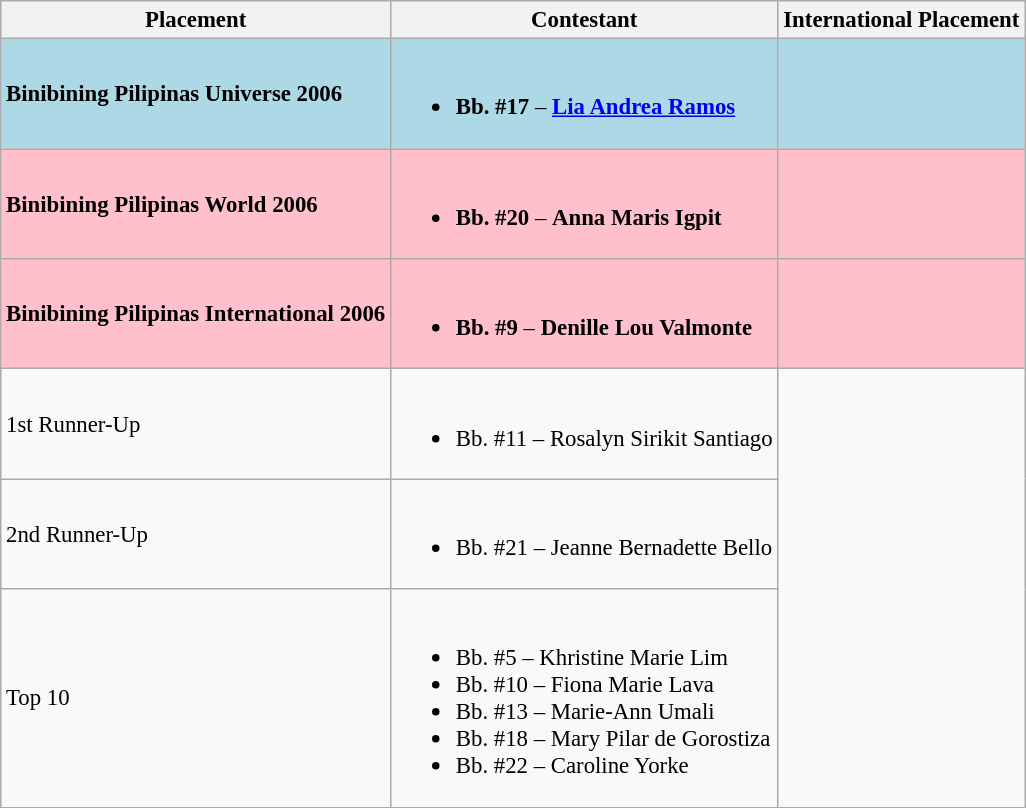<table class="wikitable sortable" style="font-size:95%;">
<tr>
<th>Placement</th>
<th>Contestant</th>
<th>International Placement</th>
</tr>
<tr style="background:lightblue;">
<td><strong>Binibining Pilipinas Universe 2006</strong></td>
<td><br><ul><li><strong>Bb. #17</strong> – <strong><a href='#'>Lia Andrea Ramos</a></strong></li></ul></td>
<td></td>
</tr>
<tr style="background:pink;">
<td><strong>Binibining Pilipinas World 2006</strong></td>
<td><br><ul><li><strong>Bb. #20</strong> – <strong>Anna Maris Igpit</strong></li></ul></td>
<td></td>
</tr>
<tr style="background:pink;">
<td><strong>Binibining Pilipinas International 2006</strong></td>
<td><br><ul><li><strong>Bb. #9</strong> – <strong>Denille Lou Valmonte</strong></li></ul></td>
<td></td>
</tr>
<tr>
<td>1st Runner-Up</td>
<td><br><ul><li>Bb. #11 – Rosalyn Sirikit Santiago</li></ul></td>
</tr>
<tr>
<td>2nd Runner-Up</td>
<td><br><ul><li>Bb. #21 – Jeanne Bernadette Bello</li></ul></td>
</tr>
<tr>
<td>Top 10</td>
<td><br><ul><li>Bb. #5 – Khristine Marie Lim</li><li>Bb. #10 – Fiona Marie Lava</li><li>Bb. #13 – Marie-Ann Umali</li><li>Bb. #18 – Mary Pilar de Gorostiza</li><li>Bb. #22 – Caroline Yorke</li></ul></td>
</tr>
</table>
